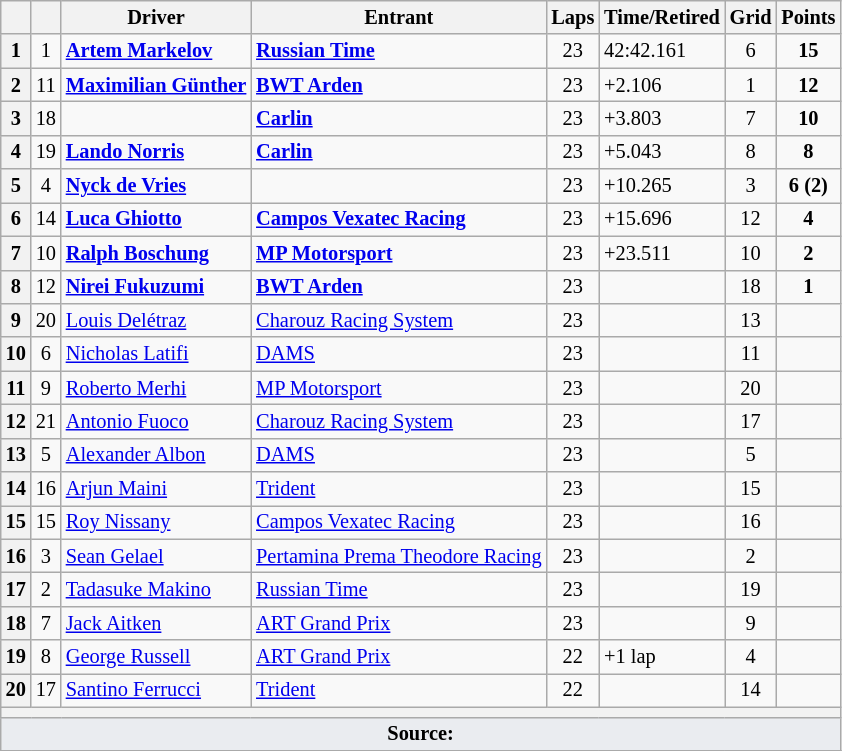<table class="wikitable" style="font-size: 85%;">
<tr>
<th></th>
<th></th>
<th>Driver</th>
<th>Entrant</th>
<th>Laps</th>
<th>Time/Retired</th>
<th>Grid</th>
<th>Points</th>
</tr>
<tr>
<th>1</th>
<td align="center">1</td>
<td> <strong><a href='#'>Artem Markelov</a></strong></td>
<td><strong><a href='#'>Russian Time</a></strong></td>
<td align="center">23</td>
<td>42:42.161</td>
<td align="center">6</td>
<td align="center"><strong>15</strong></td>
</tr>
<tr>
<th>2</th>
<td align="center">11</td>
<td> <strong><a href='#'>Maximilian Günther</a></strong></td>
<td><strong><a href='#'>BWT Arden</a></strong></td>
<td align="center">23</td>
<td>+2.106</td>
<td align="center">1</td>
<td align="center"><strong>12</strong></td>
</tr>
<tr>
<th>3</th>
<td align="center">18</td>
<td></td>
<td><strong><a href='#'>Carlin</a></strong></td>
<td align="center">23</td>
<td>+3.803</td>
<td align="center">7</td>
<td align="center"><strong>10</strong></td>
</tr>
<tr>
<th>4</th>
<td align="center">19</td>
<td> <strong><a href='#'>Lando Norris</a></strong></td>
<td><strong><a href='#'>Carlin</a></strong></td>
<td align="center">23</td>
<td>+5.043</td>
<td align="center">8</td>
<td align="center"><strong>8</strong></td>
</tr>
<tr>
<th>5</th>
<td align="center">4</td>
<td> <strong><a href='#'>Nyck de Vries</a></strong></td>
<td></td>
<td align="center">23</td>
<td>+10.265</td>
<td align="center">3</td>
<td align="center"><strong>6 (2)</strong></td>
</tr>
<tr>
<th>6</th>
<td align="center">14</td>
<td> <strong><a href='#'>Luca Ghiotto</a></strong></td>
<td><strong><a href='#'>Campos Vexatec Racing</a></strong></td>
<td align="center">23</td>
<td>+15.696</td>
<td align="center">12</td>
<td align="center"><strong>4</strong></td>
</tr>
<tr>
<th>7</th>
<td align="center">10</td>
<td> <strong><a href='#'>Ralph Boschung</a></strong></td>
<td><strong><a href='#'>MP Motorsport</a></strong></td>
<td align="center">23</td>
<td>+23.511</td>
<td align="center">10</td>
<td align="center"><strong>2</strong></td>
</tr>
<tr>
<th>8</th>
<td align="center">12</td>
<td> <strong><a href='#'>Nirei Fukuzumi</a></strong></td>
<td><strong><a href='#'>BWT Arden</a></strong></td>
<td align="center">23</td>
<td></td>
<td align="center">18</td>
<td align="center"><strong>1</strong></td>
</tr>
<tr>
<th>9</th>
<td align="center">20</td>
<td> <a href='#'>Louis Delétraz</a></td>
<td><a href='#'>Charouz Racing System</a></td>
<td align="center">23</td>
<td></td>
<td align="center">13</td>
<td align="center"></td>
</tr>
<tr>
<th>10</th>
<td align="center">6</td>
<td> <a href='#'>Nicholas Latifi</a></td>
<td><a href='#'>DAMS</a></td>
<td align="center">23</td>
<td></td>
<td align="center">11</td>
<td align="center"></td>
</tr>
<tr>
<th>11</th>
<td align="center">9</td>
<td> <a href='#'>Roberto Merhi</a></td>
<td><a href='#'>MP Motorsport</a></td>
<td align="center">23</td>
<td></td>
<td align="center">20</td>
<td align="center"></td>
</tr>
<tr>
<th>12</th>
<td align="center">21</td>
<td> <a href='#'>Antonio Fuoco</a></td>
<td><a href='#'>Charouz Racing System</a></td>
<td align="center">23</td>
<td></td>
<td align="center">17</td>
<td align="center"></td>
</tr>
<tr>
<th>13</th>
<td align="center">5</td>
<td> <a href='#'>Alexander Albon</a></td>
<td><a href='#'>DAMS</a></td>
<td align="center">23</td>
<td></td>
<td align="center">5</td>
<td align="center"></td>
</tr>
<tr>
<th>14</th>
<td align="center">16</td>
<td> <a href='#'>Arjun Maini</a></td>
<td><a href='#'>Trident</a></td>
<td align="center">23</td>
<td></td>
<td align="center">15</td>
<td align="center"></td>
</tr>
<tr>
<th>15</th>
<td align="center">15</td>
<td> <a href='#'>Roy Nissany</a></td>
<td><a href='#'>Campos Vexatec Racing</a></td>
<td align="center">23</td>
<td></td>
<td align="center">16</td>
<td align="center"></td>
</tr>
<tr>
<th>16</th>
<td align="center">3</td>
<td> <a href='#'>Sean Gelael</a></td>
<td><a href='#'>Pertamina Prema Theodore Racing</a></td>
<td align="center">23</td>
<td></td>
<td align="center">2</td>
<td align="center"></td>
</tr>
<tr>
<th>17</th>
<td align="center">2</td>
<td> <a href='#'>Tadasuke Makino</a></td>
<td><a href='#'>Russian Time</a></td>
<td align="center">23</td>
<td></td>
<td align="center">19</td>
<td align="center"></td>
</tr>
<tr>
<th>18</th>
<td align="center">7</td>
<td> <a href='#'>Jack Aitken</a></td>
<td><a href='#'>ART Grand Prix</a></td>
<td align="center">23</td>
<td></td>
<td align="center">9</td>
<td align="center"></td>
</tr>
<tr>
<th>19</th>
<td align="center">8</td>
<td> <a href='#'>George Russell</a></td>
<td><a href='#'>ART Grand Prix</a></td>
<td align="center">22</td>
<td>+1 lap</td>
<td align="center">4</td>
<td align="center"></td>
</tr>
<tr>
<th>20</th>
<td align="center">17</td>
<td> <a href='#'>Santino Ferrucci</a></td>
<td><a href='#'>Trident</a></td>
<td align="center">22</td>
<td></td>
<td align="center">14</td>
<td align="center"></td>
</tr>
<tr>
<th colspan="8" align="center"></th>
</tr>
<tr>
<td style="background:#eaecf0; text-align:center;" colspan="8"><strong>Source:</strong></td>
</tr>
<tr>
</tr>
</table>
